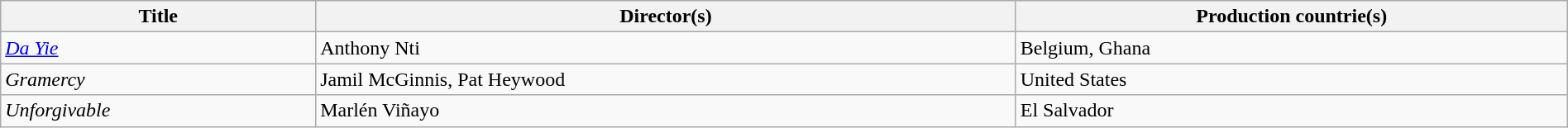<table class="sortable wikitable" style="width:100%; margin-bottom:4px" cellpadding="5">
<tr>
<th scope="col">Title</th>
<th scope="col">Director(s)</th>
<th scope="col">Production countrie(s)</th>
</tr>
<tr>
<td><em><a href='#'>Da Yie</a></em></td>
<td>Anthony Nti</td>
<td>Belgium, Ghana</td>
</tr>
<tr>
<td><em>Gramercy</em></td>
<td>Jamil McGinnis, Pat Heywood</td>
<td>United States</td>
</tr>
<tr>
<td><em>Unforgivable</em></td>
<td>Marlén Viñayo</td>
<td>El Salvador</td>
</tr>
</table>
